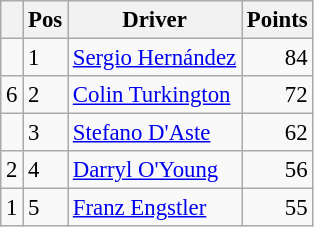<table class="wikitable" style="font-size: 95%;">
<tr>
<th></th>
<th>Pos</th>
<th>Driver</th>
<th>Points</th>
</tr>
<tr>
<td align="left"></td>
<td>1</td>
<td> <a href='#'>Sergio Hernández</a></td>
<td align="right">84</td>
</tr>
<tr>
<td align="left"> 6</td>
<td>2</td>
<td> <a href='#'>Colin Turkington</a></td>
<td align="right">72</td>
</tr>
<tr>
<td align="left"></td>
<td>3</td>
<td> <a href='#'>Stefano D'Aste</a></td>
<td align="right">62</td>
</tr>
<tr>
<td align="left"> 2</td>
<td>4</td>
<td> <a href='#'>Darryl O'Young</a></td>
<td align="right">56</td>
</tr>
<tr>
<td align="left"> 1</td>
<td>5</td>
<td> <a href='#'>Franz Engstler</a></td>
<td align="right">55</td>
</tr>
</table>
